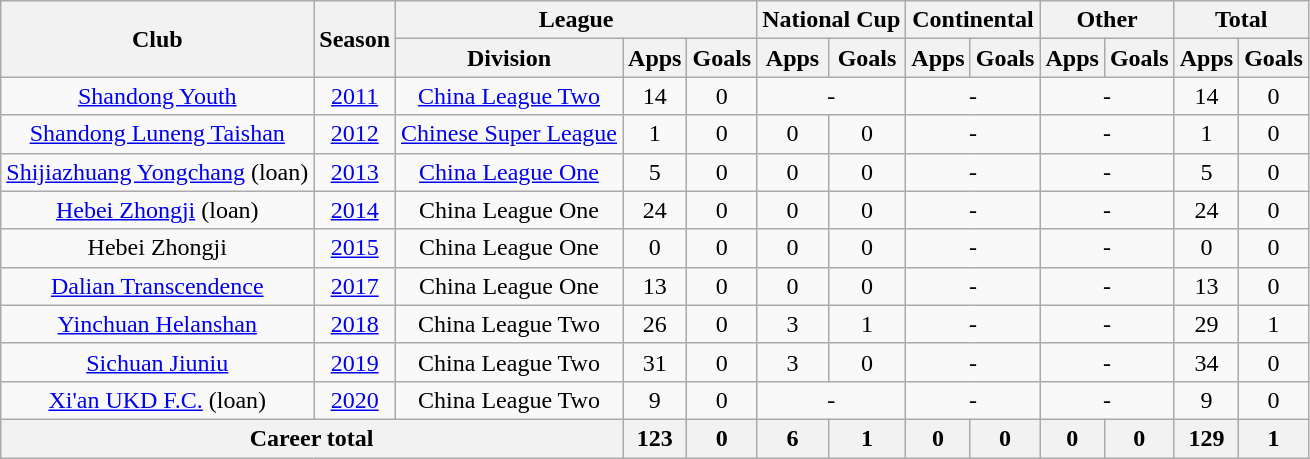<table class="wikitable" style="text-align: center">
<tr>
<th rowspan="2">Club</th>
<th rowspan="2">Season</th>
<th colspan="3">League</th>
<th colspan="2">National Cup</th>
<th colspan="2">Continental</th>
<th colspan="2">Other</th>
<th colspan="2">Total</th>
</tr>
<tr>
<th>Division</th>
<th>Apps</th>
<th>Goals</th>
<th>Apps</th>
<th>Goals</th>
<th>Apps</th>
<th>Goals</th>
<th>Apps</th>
<th>Goals</th>
<th>Apps</th>
<th>Goals</th>
</tr>
<tr>
<td><a href='#'>Shandong Youth</a></td>
<td><a href='#'>2011</a></td>
<td><a href='#'>China League Two</a></td>
<td>14</td>
<td>0</td>
<td colspan="2">-</td>
<td colspan="2">-</td>
<td colspan="2">-</td>
<td>14</td>
<td>0</td>
</tr>
<tr>
<td><a href='#'>Shandong Luneng Taishan</a></td>
<td><a href='#'>2012</a></td>
<td><a href='#'>Chinese Super League</a></td>
<td>1</td>
<td>0</td>
<td>0</td>
<td>0</td>
<td colspan="2">-</td>
<td colspan="2">-</td>
<td>1</td>
<td>0</td>
</tr>
<tr>
<td><a href='#'>Shijiazhuang Yongchang</a> (loan)</td>
<td><a href='#'>2013</a></td>
<td><a href='#'>China League One</a></td>
<td>5</td>
<td>0</td>
<td>0</td>
<td>0</td>
<td colspan="2">-</td>
<td colspan="2">-</td>
<td>5</td>
<td>0</td>
</tr>
<tr>
<td><a href='#'>Hebei Zhongji</a> (loan)</td>
<td><a href='#'>2014</a></td>
<td>China League One</td>
<td>24</td>
<td>0</td>
<td>0</td>
<td>0</td>
<td colspan="2">-</td>
<td colspan="2">-</td>
<td>24</td>
<td>0</td>
</tr>
<tr>
<td>Hebei Zhongji</td>
<td><a href='#'>2015</a></td>
<td>China League One</td>
<td>0</td>
<td>0</td>
<td>0</td>
<td>0</td>
<td colspan="2">-</td>
<td colspan="2">-</td>
<td>0</td>
<td>0</td>
</tr>
<tr>
<td><a href='#'>Dalian Transcendence</a></td>
<td><a href='#'>2017</a></td>
<td>China League One</td>
<td>13</td>
<td>0</td>
<td>0</td>
<td>0</td>
<td colspan="2">-</td>
<td colspan="2">-</td>
<td>13</td>
<td>0</td>
</tr>
<tr>
<td><a href='#'>Yinchuan Helanshan</a></td>
<td><a href='#'>2018</a></td>
<td>China League Two</td>
<td>26</td>
<td>0</td>
<td>3</td>
<td>1</td>
<td colspan="2">-</td>
<td colspan="2">-</td>
<td>29</td>
<td>1</td>
</tr>
<tr>
<td rowspan="1"><a href='#'>Sichuan Jiuniu</a></td>
<td><a href='#'>2019</a></td>
<td>China League Two</td>
<td>31</td>
<td>0</td>
<td>3</td>
<td>0</td>
<td colspan="2">-</td>
<td colspan="2">-</td>
<td>34</td>
<td>0</td>
</tr>
<tr>
<td><a href='#'>Xi'an UKD F.C.</a> (loan)</td>
<td><a href='#'>2020</a></td>
<td>China League Two</td>
<td>9</td>
<td>0</td>
<td colspan="2">-</td>
<td colspan="2">-</td>
<td colspan="2">-</td>
<td>9</td>
<td>0</td>
</tr>
<tr>
<th colspan=3>Career total</th>
<th>123</th>
<th>0</th>
<th>6</th>
<th>1</th>
<th>0</th>
<th>0</th>
<th>0</th>
<th>0</th>
<th>129</th>
<th>1</th>
</tr>
</table>
